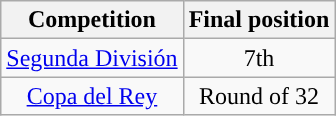<table class="wikitable" style="font-size:100%; text-align:center">
<tr>
<th>Competition</th>
<th>Final position</th>
</tr>
<tr style="background:">
<td><a href='#'>Segunda División</a></td>
<td>7th</td>
</tr>
<tr style="background:">
<td><a href='#'>Copa del Rey</a></td>
<td>Round of 32</td>
</tr>
</table>
